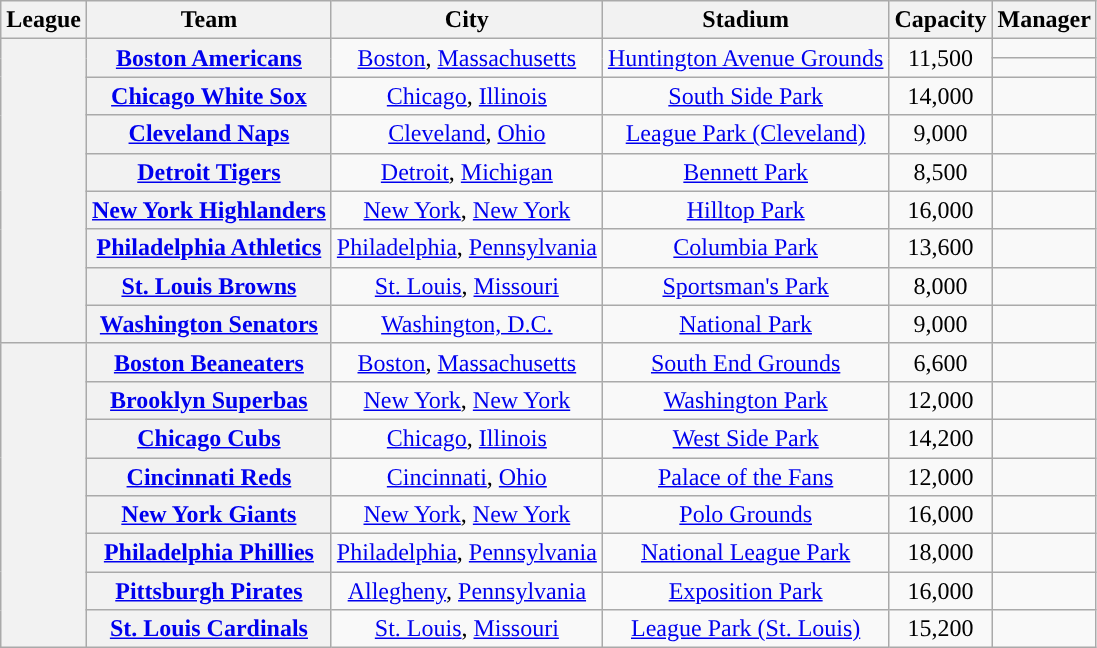<table class="wikitable sortable plainrowheaders" style="text-align:center;">
<tr>
<th scope="col">League</th>
<th scope="col">Team</th>
<th scope="col">City</th>
<th scope="col">Stadium</th>
<th scope="col">Capacity</th>
<th scope="col">Manager</th>
</tr>
<tr>
<th rowspan="9"></th>
<th rowspan="2" scope="row"><a href='#'>Boston Americans</a></th>
<td rowspan="2"><a href='#'>Boston</a>, <a href='#'>Massachusetts</a></td>
<td rowspan="2"><a href='#'>Huntington Avenue Grounds</a></td>
<td rowspan="2">11,500</td>
<td></td>
</tr>
<tr>
<td></td>
</tr>
<tr>
<th scope="row"><a href='#'>Chicago White Sox</a></th>
<td><a href='#'>Chicago</a>, <a href='#'>Illinois</a></td>
<td><a href='#'>South Side Park</a></td>
<td>14,000</td>
<td></td>
</tr>
<tr>
<th scope="row"><a href='#'>Cleveland Naps</a></th>
<td><a href='#'>Cleveland</a>, <a href='#'>Ohio</a></td>
<td><a href='#'>League Park (Cleveland)</a></td>
<td>9,000</td>
<td></td>
</tr>
<tr>
<th scope="row"><a href='#'>Detroit Tigers</a></th>
<td><a href='#'>Detroit</a>, <a href='#'>Michigan</a></td>
<td><a href='#'>Bennett Park</a></td>
<td>8,500</td>
<td></td>
</tr>
<tr>
<th scope="row"><a href='#'>New York Highlanders</a></th>
<td><a href='#'>New York</a>, <a href='#'>New York</a></td>
<td><a href='#'>Hilltop Park</a></td>
<td>16,000</td>
<td></td>
</tr>
<tr>
<th scope="row"><a href='#'>Philadelphia Athletics</a></th>
<td><a href='#'>Philadelphia</a>, <a href='#'>Pennsylvania</a></td>
<td><a href='#'>Columbia Park</a></td>
<td>13,600</td>
<td></td>
</tr>
<tr>
<th scope="row"><a href='#'>St. Louis Browns</a></th>
<td><a href='#'>St. Louis</a>, <a href='#'>Missouri</a></td>
<td><a href='#'>Sportsman's Park</a></td>
<td>8,000</td>
<td></td>
</tr>
<tr>
<th scope="row"><a href='#'>Washington Senators</a></th>
<td><a href='#'>Washington, D.C.</a></td>
<td><a href='#'>National Park</a></td>
<td>9,000</td>
<td></td>
</tr>
<tr>
<th rowspan="8"></th>
<th scope="row"><a href='#'>Boston Beaneaters</a></th>
<td><a href='#'>Boston</a>, <a href='#'>Massachusetts</a></td>
<td><a href='#'>South End Grounds</a></td>
<td>6,600</td>
<td></td>
</tr>
<tr>
<th scope="row"><a href='#'>Brooklyn Superbas</a></th>
<td><a href='#'>New York</a>, <a href='#'>New York</a></td>
<td><a href='#'>Washington Park</a></td>
<td>12,000</td>
<td></td>
</tr>
<tr>
<th scope="row"><a href='#'>Chicago Cubs</a></th>
<td><a href='#'>Chicago</a>, <a href='#'>Illinois</a></td>
<td><a href='#'>West Side Park</a></td>
<td>14,200</td>
<td></td>
</tr>
<tr>
<th scope="row"><a href='#'>Cincinnati Reds</a></th>
<td><a href='#'>Cincinnati</a>, <a href='#'>Ohio</a></td>
<td><a href='#'>Palace of the Fans</a></td>
<td>12,000</td>
<td></td>
</tr>
<tr>
<th scope="row"><a href='#'>New York Giants</a></th>
<td><a href='#'>New York</a>, <a href='#'>New York</a></td>
<td><a href='#'>Polo Grounds</a></td>
<td>16,000</td>
<td></td>
</tr>
<tr>
<th scope="row"><a href='#'>Philadelphia Phillies</a></th>
<td><a href='#'>Philadelphia</a>, <a href='#'>Pennsylvania</a></td>
<td><a href='#'>National League Park</a></td>
<td>18,000</td>
<td></td>
</tr>
<tr>
<th scope="row"><a href='#'>Pittsburgh Pirates</a></th>
<td><a href='#'>Allegheny</a>, <a href='#'>Pennsylvania</a></td>
<td><a href='#'>Exposition Park</a></td>
<td>16,000</td>
<td></td>
</tr>
<tr>
<th scope="row"><a href='#'>St. Louis Cardinals</a></th>
<td><a href='#'>St. Louis</a>, <a href='#'>Missouri</a></td>
<td><a href='#'>League Park (St. Louis)</a></td>
<td>15,200</td>
<td></td>
</tr>
</table>
